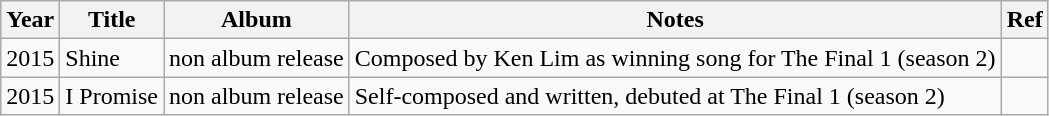<table class="wikitable">
<tr>
<th>Year</th>
<th>Title</th>
<th>Album</th>
<th>Notes</th>
<th>Ref</th>
</tr>
<tr>
<td>2015</td>
<td>Shine</td>
<td>non album release</td>
<td>Composed by Ken Lim as winning song for The Final 1 (season 2)</td>
<td></td>
</tr>
<tr>
<td>2015</td>
<td>I Promise</td>
<td>non album release</td>
<td>Self-composed and written, debuted at The Final 1 (season 2)</td>
<td></td>
</tr>
</table>
